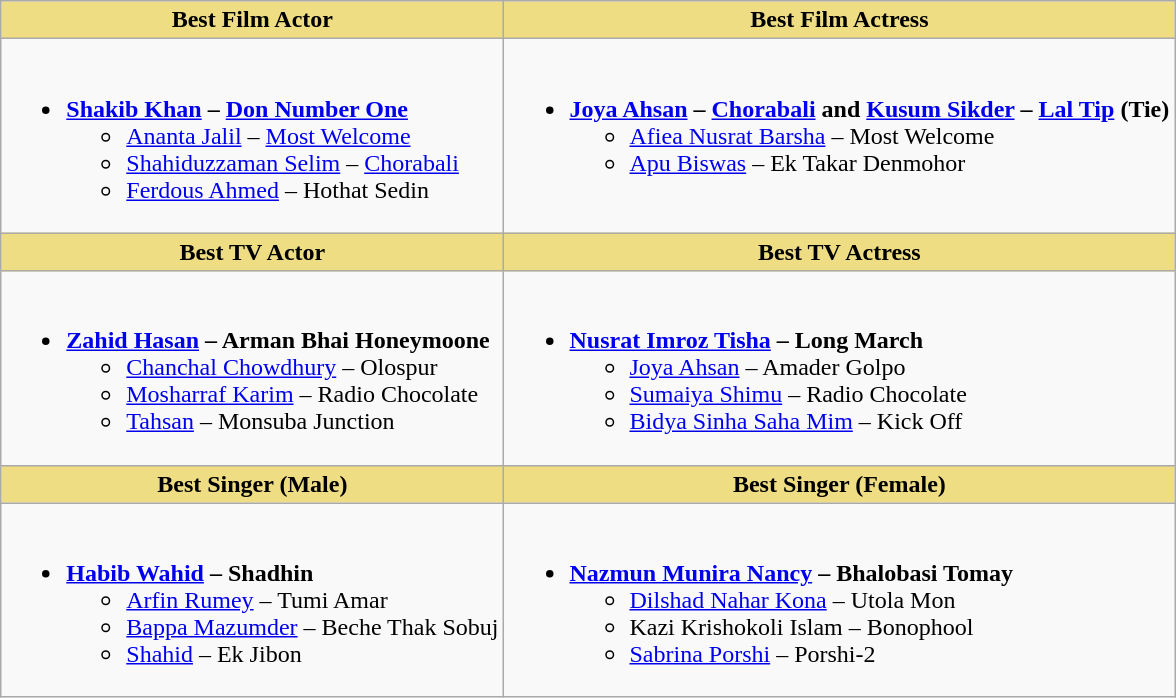<table class="wikitable">
<tr>
<th style="background:#EEDD82;">Best Film Actor</th>
<th style="background:#EEDD82;">Best Film Actress</th>
</tr>
<tr>
<td valign="top"><br><ul><li><strong><a href='#'>Shakib Khan</a> – <a href='#'>Don Number One</a></strong><ul><li><a href='#'>Ananta Jalil</a> – <a href='#'>Most Welcome</a></li><li><a href='#'>Shahiduzzaman Selim</a> – <a href='#'>Chorabali</a></li><li><a href='#'>Ferdous Ahmed</a> – Hothat Sedin</li></ul></li></ul></td>
<td valign="top"><br><ul><li><strong><a href='#'>Joya Ahsan</a> – <a href='#'>Chorabali</a> and <a href='#'>Kusum Sikder</a> – <a href='#'>Lal Tip</a> (Tie)</strong><ul><li><a href='#'>Afiea Nusrat Barsha</a> – Most Welcome</li><li><a href='#'>Apu Biswas</a> – Ek Takar Denmohor</li></ul></li></ul></td>
</tr>
<tr>
<th style="background:#EEDD82;">Best TV Actor</th>
<th style="background:#EEDD82;">Best TV Actress</th>
</tr>
<tr>
<td><br><ul><li><strong><a href='#'>Zahid Hasan</a> – Arman Bhai Honeymoone</strong><ul><li><a href='#'>Chanchal Chowdhury</a> – Olospur</li><li><a href='#'>Mosharraf Karim</a> – Radio Chocolate</li><li><a href='#'>Tahsan</a> – Monsuba Junction</li></ul></li></ul></td>
<td><br><ul><li><strong><a href='#'>Nusrat Imroz Tisha</a> – Long March</strong><ul><li><a href='#'>Joya Ahsan</a> –  Amader Golpo</li><li><a href='#'>Sumaiya Shimu</a> – Radio Chocolate</li><li><a href='#'>Bidya Sinha Saha Mim</a> – Kick Off</li></ul></li></ul></td>
</tr>
<tr>
<th style="background:#EEDD82;">Best Singer (Male)</th>
<th style="background:#EEDD82;">Best Singer (Female)</th>
</tr>
<tr>
<td><br><ul><li><strong><a href='#'>Habib Wahid</a> – Shadhin</strong><ul><li><a href='#'>Arfin Rumey</a> – Tumi Amar</li><li><a href='#'>Bappa Mazumder</a> – Beche Thak Sobuj</li><li><a href='#'>Shahid</a> – Ek Jibon</li></ul></li></ul></td>
<td><br><ul><li><strong><a href='#'>Nazmun Munira Nancy</a> – Bhalobasi Tomay</strong><ul><li><a href='#'>Dilshad Nahar Kona</a> – Utola Mon</li><li>Kazi Krishokoli Islam – Bonophool</li><li><a href='#'>Sabrina Porshi</a> – Porshi-2</li></ul></li></ul></td>
</tr>
</table>
